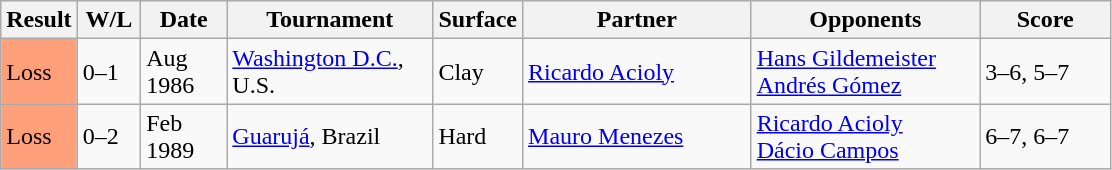<table class="sortable wikitable">
<tr>
<th style="width:40px">Result</th>
<th style="width:35px" class="unsortable">W/L</th>
<th style="width:50px">Date</th>
<th style="width:130px">Tournament</th>
<th style="width:50px">Surface</th>
<th style="width:145px">Partner</th>
<th style="width:145px">Opponents</th>
<th style="width:80px" class="unsortable">Score</th>
</tr>
<tr>
<td style="background:#ffa07a;">Loss</td>
<td>0–1</td>
<td>Aug 1986</td>
<td><a href='#'>Washington D.C.</a>, U.S.</td>
<td>Clay</td>
<td> <a href='#'>Ricardo Acioly</a></td>
<td> <a href='#'>Hans Gildemeister</a> <br>  <a href='#'>Andrés Gómez</a></td>
<td>3–6, 5–7</td>
</tr>
<tr>
<td style="background:#ffa07a;">Loss</td>
<td>0–2</td>
<td>Feb 1989</td>
<td><a href='#'>Guarujá</a>, Brazil</td>
<td>Hard</td>
<td> <a href='#'>Mauro Menezes</a></td>
<td> <a href='#'>Ricardo Acioly</a> <br>  <a href='#'>Dácio Campos</a></td>
<td>6–7, 6–7</td>
</tr>
</table>
